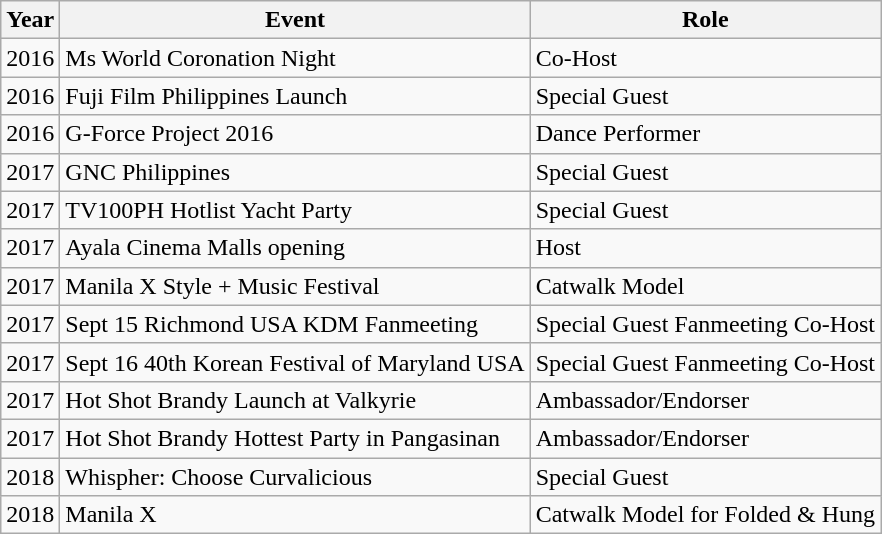<table class="wikitable">
<tr>
<th>Year</th>
<th>Event</th>
<th>Role</th>
</tr>
<tr>
<td>2016</td>
<td>Ms World Coronation Night</td>
<td>Co-Host</td>
</tr>
<tr>
<td>2016</td>
<td>Fuji Film Philippines Launch</td>
<td>Special Guest</td>
</tr>
<tr>
<td>2016</td>
<td>G-Force Project 2016</td>
<td>Dance Performer</td>
</tr>
<tr>
<td>2017</td>
<td>GNC Philippines</td>
<td>Special Guest</td>
</tr>
<tr>
<td>2017</td>
<td>TV100PH Hotlist Yacht Party</td>
<td>Special Guest</td>
</tr>
<tr>
<td>2017</td>
<td>Ayala Cinema Malls opening</td>
<td>Host</td>
</tr>
<tr>
<td>2017</td>
<td>Manila X Style + Music Festival</td>
<td>Catwalk Model</td>
</tr>
<tr>
<td>2017</td>
<td>Sept 15 Richmond USA KDM Fanmeeting</td>
<td>Special Guest Fanmeeting Co-Host</td>
</tr>
<tr>
<td>2017</td>
<td>Sept 16 40th Korean Festival of Maryland USA</td>
<td>Special Guest Fanmeeting Co-Host</td>
</tr>
<tr>
<td>2017</td>
<td>Hot Shot Brandy Launch at Valkyrie</td>
<td>Ambassador/Endorser</td>
</tr>
<tr>
<td>2017</td>
<td>Hot Shot Brandy Hottest Party in Pangasinan</td>
<td>Ambassador/Endorser</td>
</tr>
<tr>
<td>2018</td>
<td>Whispher: Choose Curvalicious</td>
<td>Special Guest</td>
</tr>
<tr>
<td>2018</td>
<td>Manila X</td>
<td>Catwalk Model for Folded & Hung</td>
</tr>
</table>
